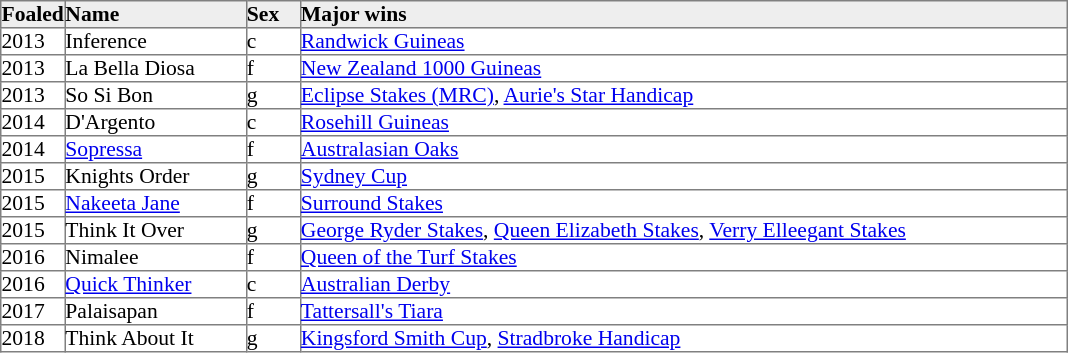<table border="1" cellpadding="0" style="border-collapse: collapse; font-size:90%">
<tr bgcolor="#eeeeee">
<td width="35px"><strong>Foaled</strong></td>
<td width="120px"><strong>Name</strong></td>
<td width="35px"><strong>Sex</strong></td>
<td width="510px"><strong>Major wins</strong></td>
</tr>
<tr>
<td>2013</td>
<td>Inference</td>
<td>c</td>
<td><a href='#'>Randwick Guineas</a></td>
</tr>
<tr>
<td>2013</td>
<td>La Bella Diosa</td>
<td>f</td>
<td><a href='#'>New Zealand 1000 Guineas</a></td>
</tr>
<tr>
<td>2013</td>
<td>So Si Bon</td>
<td>g</td>
<td><a href='#'>Eclipse Stakes (MRC)</a>, <a href='#'>Aurie's Star Handicap</a></td>
</tr>
<tr>
<td>2014</td>
<td>D'Argento</td>
<td>c</td>
<td><a href='#'>Rosehill Guineas</a></td>
</tr>
<tr>
<td>2014</td>
<td><a href='#'>Sopressa</a></td>
<td>f</td>
<td><a href='#'>Australasian Oaks</a></td>
</tr>
<tr>
<td>2015</td>
<td>Knights Order</td>
<td>g</td>
<td><a href='#'>Sydney Cup</a></td>
</tr>
<tr>
<td>2015</td>
<td><a href='#'>Nakeeta Jane</a></td>
<td>f</td>
<td><a href='#'>Surround Stakes</a></td>
</tr>
<tr>
<td>2015</td>
<td>Think It Over</td>
<td>g</td>
<td><a href='#'>George Ryder Stakes</a>, <a href='#'>Queen Elizabeth Stakes</a>, <a href='#'>Verry Elleegant Stakes</a></td>
</tr>
<tr>
<td>2016</td>
<td>Nimalee</td>
<td>f</td>
<td><a href='#'>Queen of the Turf Stakes</a></td>
</tr>
<tr>
<td>2016</td>
<td><a href='#'>Quick Thinker</a></td>
<td>c</td>
<td><a href='#'>Australian Derby</a></td>
</tr>
<tr>
<td>2017</td>
<td>Palaisapan</td>
<td>f</td>
<td><a href='#'>Tattersall's Tiara</a></td>
</tr>
<tr>
<td>2018</td>
<td>Think About It</td>
<td>g</td>
<td><a href='#'>Kingsford Smith Cup</a>, <a href='#'>Stradbroke Handicap</a></td>
</tr>
</table>
